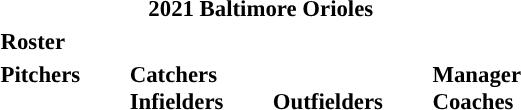<table class="toccolours" style="font-size: 95%;">
<tr>
<th colspan="10">2021 Baltimore Orioles</th>
</tr>
<tr>
<td colspan="10"><strong>Roster</strong></td>
</tr>
<tr>
<td valign="top"><strong>Pitchers</strong><br>





































</td>
<td style="width:25px;"></td>
<td valign="top"><strong>Catchers</strong><br>



<strong>Infielders</strong>












</td>
<td style="width:25px;"></td>
<td valign="top"><br><strong>Outfielders</strong>





</td>
<td style="width:25px;"></td>
<td valign="top"><strong>Manager</strong><br>
<strong>Coaches</strong>
 
 
 
 
 
 
 
 
 
 </td>
</tr>
</table>
